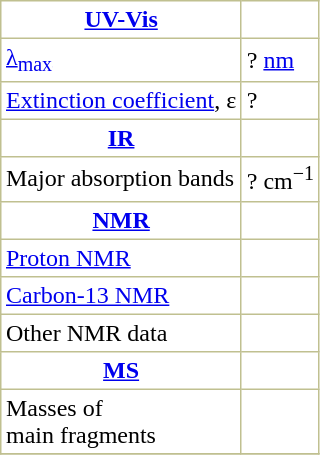<table border="1" cellspacing="0" cellpadding="3" style="margin: 0 0 0 0.5em; background: #FFFFFF; border-collapse: collapse; border-color: #C0C090;">
<tr>
<th><a href='#'>UV-Vis</a></th>
</tr>
<tr>
<td><a href='#'>λ<sub>max</sub></a></td>
<td>? <a href='#'>nm</a></td>
</tr>
<tr>
<td><a href='#'>Extinction coefficient</a>, ε</td>
<td>?</td>
</tr>
<tr>
<th><a href='#'>IR</a></th>
</tr>
<tr>
<td>Major absorption bands</td>
<td>? cm<sup>−1</sup></td>
</tr>
<tr>
<th><a href='#'>NMR</a></th>
</tr>
<tr>
<td><a href='#'>Proton NMR</a> </td>
<td></td>
</tr>
<tr>
<td><a href='#'>Carbon-13 NMR</a> </td>
<td></td>
</tr>
<tr>
<td>Other NMR data </td>
<td> </td>
</tr>
<tr>
<th><a href='#'>MS</a></th>
</tr>
<tr>
<td>Masses of <br>main fragments</td>
<td> </td>
</tr>
<tr>
</tr>
</table>
